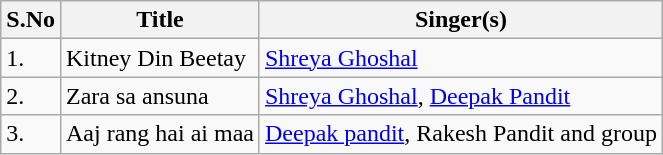<table class="wikitable">
<tr>
<th>S.No</th>
<th>Title</th>
<th>Singer(s)</th>
</tr>
<tr>
<td>1.</td>
<td>Kitney Din Beetay</td>
<td><a href='#'>Shreya Ghoshal</a></td>
</tr>
<tr>
<td>2.</td>
<td>Zara sa ansuna</td>
<td><a href='#'>Shreya Ghoshal</a>, <a href='#'>Deepak Pandit</a></td>
</tr>
<tr>
<td>3.</td>
<td>Aaj rang hai ai maa</td>
<td><a href='#'>Deepak pandit</a>, Rakesh Pandit and group</td>
</tr>
</table>
